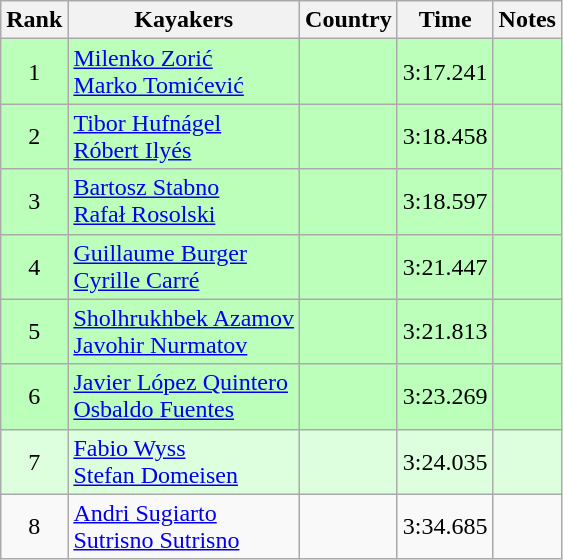<table class="wikitable" style="text-align:center">
<tr>
<th>Rank</th>
<th>Kayakers</th>
<th>Country</th>
<th>Time</th>
<th>Notes</th>
</tr>
<tr bgcolor=bbffbb>
<td>1</td>
<td align="left"><a href='#'>Milenko Zorić</a><br><a href='#'>Marko Tomićević</a></td>
<td align="left"></td>
<td>3:17.241</td>
<td></td>
</tr>
<tr bgcolor=bbffbb>
<td>2</td>
<td align="left"><a href='#'>Tibor Hufnágel</a><br><a href='#'>Róbert Ilyés</a></td>
<td align="left"></td>
<td>3:18.458</td>
<td></td>
</tr>
<tr bgcolor=bbffbb>
<td>3</td>
<td align="left"><a href='#'>Bartosz Stabno</a><br><a href='#'>Rafał Rosolski</a></td>
<td align="left"></td>
<td>3:18.597</td>
<td></td>
</tr>
<tr bgcolor=bbffbb>
<td>4</td>
<td align="left"><a href='#'>Guillaume Burger</a><br><a href='#'>Cyrille Carré</a></td>
<td align="left"></td>
<td>3:21.447</td>
<td></td>
</tr>
<tr bgcolor=bbffbb>
<td>5</td>
<td align="left"><a href='#'>Sholhrukhbek Azamov</a><br><a href='#'>Javohir Nurmatov</a></td>
<td align="left"></td>
<td>3:21.813</td>
<td></td>
</tr>
<tr bgcolor=bbffbb>
<td>6</td>
<td align="left"><a href='#'>Javier López Quintero</a><br><a href='#'>Osbaldo Fuentes</a></td>
<td align="left"></td>
<td>3:23.269</td>
<td></td>
</tr>
<tr bgcolor=ddffdd>
<td>7</td>
<td align="left"><a href='#'>Fabio Wyss</a><br><a href='#'>Stefan Domeisen</a></td>
<td align="left"></td>
<td>3:24.035</td>
<td></td>
</tr>
<tr>
<td>8</td>
<td align="left"><a href='#'>Andri Sugiarto</a><br><a href='#'>Sutrisno Sutrisno</a></td>
<td align="left"></td>
<td>3:34.685</td>
<td></td>
</tr>
</table>
